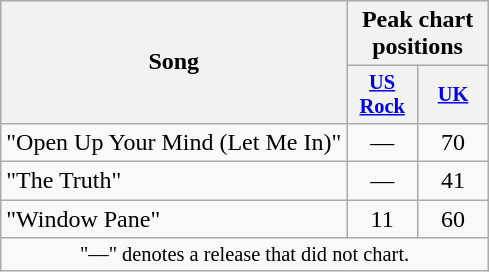<table class="wikitable">
<tr>
<th rowspan="2">Song</th>
<th colspan="2">Peak chart positions</th>
</tr>
<tr>
<th style="width:3em;font-size:85%"><a href='#'>US<br>Rock</a><br></th>
<th style="width:3em;font-size:85%"><a href='#'>UK</a><br></th>
</tr>
<tr>
<td>"Open Up Your Mind (Let Me In)"</td>
<td style="text-align:center;">—</td>
<td style="text-align:center;">70</td>
</tr>
<tr>
<td>"The Truth"</td>
<td style="text-align:center;">—</td>
<td style="text-align:center;">41</td>
</tr>
<tr>
<td>"Window Pane"</td>
<td style="text-align:center;">11</td>
<td style="text-align:center;">60</td>
</tr>
<tr>
<td colspan="5" style="text-align:center; font-size:85%;">"—" denotes a release that did not chart.</td>
</tr>
</table>
